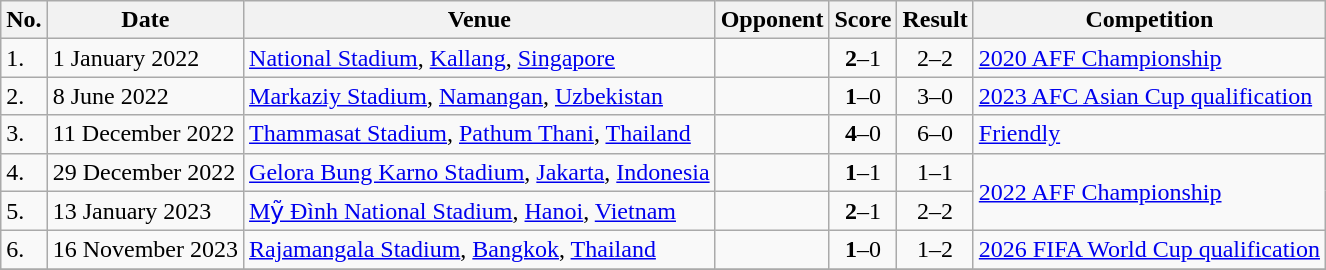<table class="wikitable" style="font-size:100%;">
<tr>
<th>No.</th>
<th>Date</th>
<th>Venue</th>
<th>Opponent</th>
<th>Score</th>
<th>Result</th>
<th>Competition</th>
</tr>
<tr>
<td>1.</td>
<td>1 January 2022</td>
<td><a href='#'>National Stadium</a>, <a href='#'>Kallang</a>,  <a href='#'>Singapore</a></td>
<td></td>
<td align=center><strong>2</strong>–1</td>
<td align=center>2–2</td>
<td><a href='#'>2020 AFF Championship</a></td>
</tr>
<tr>
<td>2.</td>
<td>8 June 2022</td>
<td><a href='#'>Markaziy Stadium</a>, <a href='#'>Namangan</a>,  <a href='#'>Uzbekistan</a></td>
<td></td>
<td align=center><strong>1</strong>–0</td>
<td align=center>3–0</td>
<td><a href='#'>2023 AFC Asian Cup qualification</a></td>
</tr>
<tr>
<td>3.</td>
<td>11 December 2022</td>
<td><a href='#'>Thammasat Stadium</a>, <a href='#'>Pathum Thani</a>,  <a href='#'>Thailand</a></td>
<td></td>
<td align=center><strong>4</strong>–0</td>
<td align=center>6–0</td>
<td><a href='#'>Friendly</a></td>
</tr>
<tr>
<td>4.</td>
<td>29 December 2022</td>
<td><a href='#'>Gelora Bung Karno Stadium</a>, <a href='#'>Jakarta</a>, <a href='#'>Indonesia</a></td>
<td></td>
<td align=center><strong>1</strong>–1</td>
<td align=center>1–1</td>
<td rowspan=2><a href='#'>2022 AFF Championship</a></td>
</tr>
<tr>
<td>5.</td>
<td>13 January 2023</td>
<td><a href='#'>Mỹ Đình National Stadium</a>, <a href='#'>Hanoi</a>, <a href='#'>Vietnam</a></td>
<td></td>
<td align=center><strong>2</strong>–1</td>
<td align=center>2–2</td>
</tr>
<tr>
<td>6.</td>
<td>16 November 2023</td>
<td><a href='#'>Rajamangala Stadium</a>, <a href='#'>Bangkok</a>, <a href='#'>Thailand</a></td>
<td></td>
<td align=center><strong>1</strong>–0</td>
<td align=center>1–2</td>
<td><a href='#'>2026 FIFA World Cup qualification</a></td>
</tr>
<tr>
</tr>
</table>
